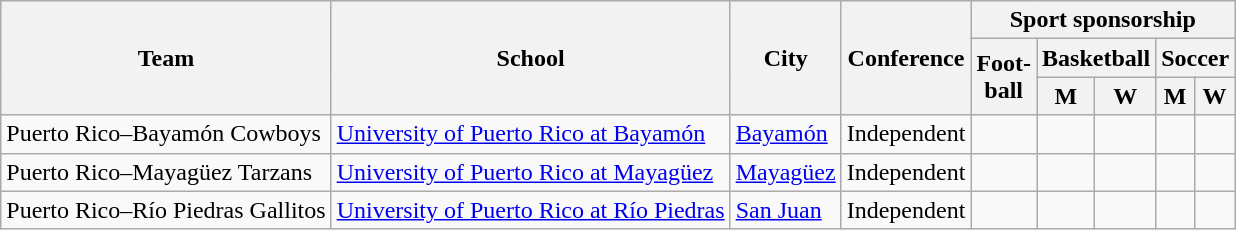<table class="sortable wikitable">
<tr>
<th rowspan=3>Team </th>
<th rowspan=3>School</th>
<th rowspan=3>City</th>
<th rowspan=3>Conference</th>
<th colspan=7>Sport sponsorship</th>
</tr>
<tr>
<th rowspan=2>Foot-<br>ball</th>
<th colspan=2>Basketball</th>
<th colspan=2>Soccer</th>
</tr>
<tr>
<th>M</th>
<th>W</th>
<th>M</th>
<th>W</th>
</tr>
<tr>
<td>Puerto Rico–Bayamón Cowboys</td>
<td><a href='#'>University of Puerto Rico at Bayamón</a></td>
<td><a href='#'>Bayamón</a></td>
<td>Independent</td>
<td></td>
<td></td>
<td></td>
<td></td>
<td></td>
</tr>
<tr>
<td>Puerto Rico–Mayagüez Tarzans</td>
<td><a href='#'>University of Puerto Rico at Mayagüez</a></td>
<td><a href='#'>Mayagüez</a></td>
<td>Independent</td>
<td></td>
<td></td>
<td></td>
<td></td>
<td></td>
</tr>
<tr>
<td>Puerto Rico–Río Piedras Gallitos</td>
<td><a href='#'>University of Puerto Rico at Río Piedras</a></td>
<td><a href='#'>San Juan</a></td>
<td>Independent</td>
<td></td>
<td></td>
<td></td>
<td></td>
<td></td>
</tr>
</table>
